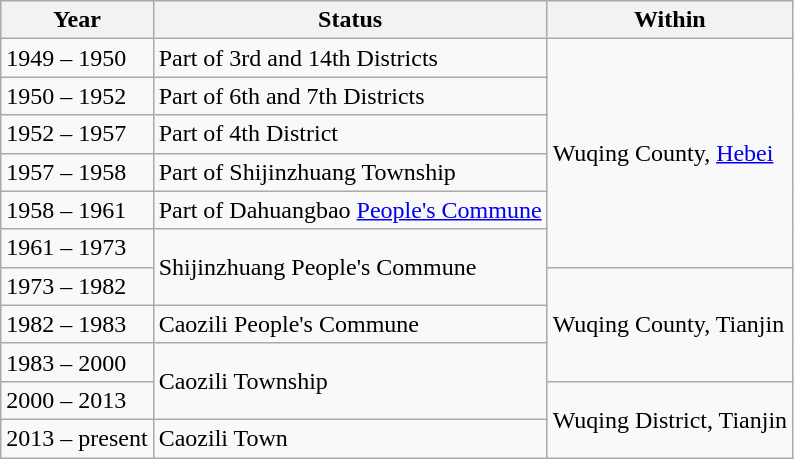<table class="wikitable">
<tr>
<th>Year</th>
<th>Status</th>
<th>Within</th>
</tr>
<tr>
<td>1949 – 1950</td>
<td>Part of 3rd and 14th Districts</td>
<td rowspan="6">Wuqing County, <a href='#'>Hebei</a></td>
</tr>
<tr>
<td>1950 – 1952</td>
<td>Part of 6th and 7th Districts</td>
</tr>
<tr>
<td>1952 – 1957</td>
<td>Part of 4th District</td>
</tr>
<tr>
<td>1957 – 1958</td>
<td>Part of Shijinzhuang Township</td>
</tr>
<tr>
<td>1958 – 1961</td>
<td>Part of Dahuangbao <a href='#'>People's Commune</a></td>
</tr>
<tr>
<td>1961 – 1973</td>
<td rowspan="2">Shijinzhuang People's Commune</td>
</tr>
<tr>
<td>1973 – 1982</td>
<td rowspan="3">Wuqing County, Tianjin</td>
</tr>
<tr>
<td>1982 – 1983</td>
<td>Caozili People's Commune</td>
</tr>
<tr>
<td>1983 – 2000</td>
<td rowspan="2">Caozili Township</td>
</tr>
<tr>
<td>2000 – 2013</td>
<td rowspan="2">Wuqing District, Tianjin</td>
</tr>
<tr>
<td>2013 – present</td>
<td>Caozili Town</td>
</tr>
</table>
